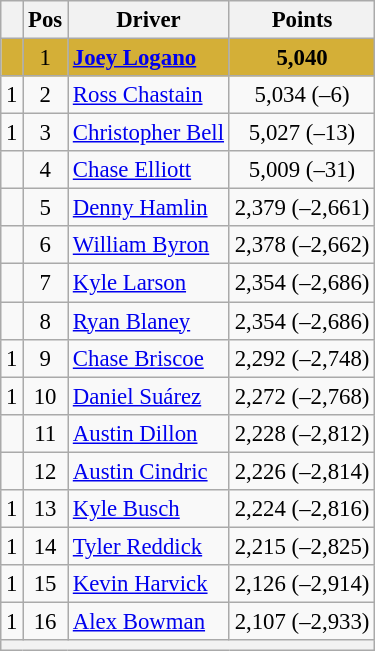<table class="wikitable" style="font-size: 95%;">
<tr>
<th></th>
<th>Pos</th>
<th>Driver</th>
<th>Points</th>
</tr>
<tr style="background:#D4AF37;">
<td align="left"></td>
<td style="text-align:center;">1</td>
<td><strong><a href='#'>Joey Logano</a></strong></td>
<td style="text-align:center;"><strong>5,040</strong></td>
</tr>
<tr>
<td align="left"> 1</td>
<td style="text-align:center;">2</td>
<td><a href='#'>Ross Chastain</a></td>
<td style="text-align:center;">5,034 (–6)</td>
</tr>
<tr>
<td align="left"> 1</td>
<td style="text-align:center;">3</td>
<td><a href='#'>Christopher Bell</a></td>
<td style="text-align:center;">5,027 (–13)</td>
</tr>
<tr>
<td align="left"></td>
<td style="text-align:center;">4</td>
<td><a href='#'>Chase Elliott</a></td>
<td style="text-align:center;">5,009 (–31)</td>
</tr>
<tr>
<td align="left"></td>
<td style="text-align:center;">5</td>
<td><a href='#'>Denny Hamlin</a></td>
<td style="text-align:center;">2,379 (–2,661)</td>
</tr>
<tr>
<td align="left"></td>
<td style="text-align:center;">6</td>
<td><a href='#'>William Byron</a></td>
<td style="text-align:center;">2,378 (–2,662)</td>
</tr>
<tr>
<td align="left"></td>
<td style="text-align:center;">7</td>
<td><a href='#'>Kyle Larson</a></td>
<td style="text-align:center;">2,354 (–2,686)</td>
</tr>
<tr>
<td align="left"></td>
<td style="text-align:center;">8</td>
<td><a href='#'>Ryan Blaney</a></td>
<td style="text-align:center;">2,354 (–2,686)</td>
</tr>
<tr>
<td align="left"> 1</td>
<td style="text-align:center;">9</td>
<td><a href='#'>Chase Briscoe</a></td>
<td style="text-align:center;">2,292 (–2,748)</td>
</tr>
<tr>
<td align="left"> 1</td>
<td style="text-align:center;">10</td>
<td><a href='#'>Daniel Suárez</a></td>
<td style="text-align:center;">2,272 (–2,768)</td>
</tr>
<tr>
<td align="left"></td>
<td style="text-align:center;">11</td>
<td><a href='#'>Austin Dillon</a></td>
<td style="text-align:center;">2,228 (–2,812)</td>
</tr>
<tr>
<td align="left"></td>
<td style="text-align:center;">12</td>
<td><a href='#'>Austin Cindric</a></td>
<td style="text-align:center;">2,226 (–2,814)</td>
</tr>
<tr>
<td align="left"> 1</td>
<td style="text-align:center;">13</td>
<td><a href='#'>Kyle Busch</a></td>
<td style="text-align:center;">2,224 (–2,816)</td>
</tr>
<tr>
<td align="left"> 1</td>
<td style="text-align:center;">14</td>
<td><a href='#'>Tyler Reddick</a></td>
<td style="text-align:center;">2,215 (–2,825)</td>
</tr>
<tr>
<td align="left"> 1</td>
<td style="text-align:center;">15</td>
<td><a href='#'>Kevin Harvick</a></td>
<td style="text-align:center;">2,126 (–2,914)</td>
</tr>
<tr>
<td align="left"> 1</td>
<td style="text-align:center;">16</td>
<td><a href='#'>Alex Bowman</a></td>
<td style="text-align:center;">2,107 (–2,933)</td>
</tr>
<tr class="sortbottom">
<th colspan="9"></th>
</tr>
</table>
